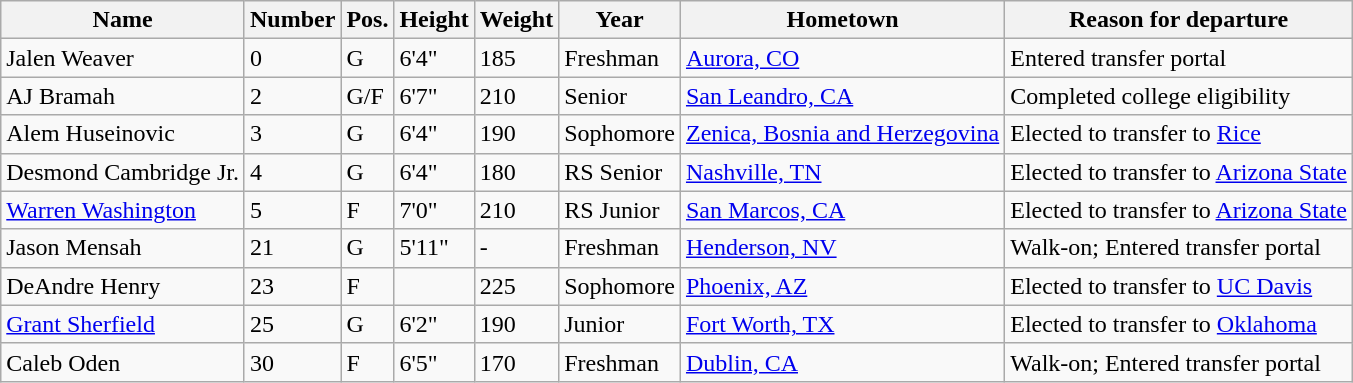<table class="wikitable sortable" border="1">
<tr>
<th>Name</th>
<th>Number</th>
<th>Pos.</th>
<th>Height</th>
<th>Weight</th>
<th>Year</th>
<th>Hometown</th>
<th class="unsortable">Reason for departure</th>
</tr>
<tr>
<td>Jalen Weaver</td>
<td>0</td>
<td>G</td>
<td>6'4"</td>
<td>185</td>
<td>Freshman</td>
<td><a href='#'>Aurora, CO</a></td>
<td>Entered transfer portal</td>
</tr>
<tr>
<td>AJ Bramah</td>
<td>2</td>
<td>G/F</td>
<td>6'7"</td>
<td>210</td>
<td>Senior</td>
<td><a href='#'>San Leandro, CA</a></td>
<td>Completed college eligibility</td>
</tr>
<tr>
<td>Alem Huseinovic</td>
<td>3</td>
<td>G</td>
<td>6'4"</td>
<td>190</td>
<td>Sophomore</td>
<td><a href='#'>Zenica, Bosnia and Herzegovina</a></td>
<td>Elected to transfer to <a href='#'>Rice</a></td>
</tr>
<tr>
<td>Desmond Cambridge Jr.</td>
<td>4</td>
<td>G</td>
<td>6'4"</td>
<td>180</td>
<td>RS Senior</td>
<td><a href='#'>Nashville, TN</a></td>
<td>Elected to transfer to <a href='#'>Arizona State</a></td>
</tr>
<tr>
<td><a href='#'>Warren Washington</a></td>
<td>5</td>
<td>F</td>
<td>7'0"</td>
<td>210</td>
<td>RS Junior</td>
<td><a href='#'>San Marcos, CA</a></td>
<td>Elected to transfer to <a href='#'>Arizona State</a></td>
</tr>
<tr>
<td>Jason Mensah</td>
<td>21</td>
<td>G</td>
<td>5'11"</td>
<td>-</td>
<td>Freshman</td>
<td><a href='#'>Henderson, NV</a></td>
<td>Walk-on; Entered transfer portal</td>
</tr>
<tr>
<td>DeAndre Henry</td>
<td>23</td>
<td>F</td>
<td></td>
<td>225</td>
<td>Sophomore</td>
<td><a href='#'>Phoenix, AZ</a></td>
<td>Elected to transfer to <a href='#'>UC Davis</a></td>
</tr>
<tr>
<td><a href='#'>Grant Sherfield</a></td>
<td>25</td>
<td>G</td>
<td>6'2"</td>
<td>190</td>
<td>Junior</td>
<td><a href='#'>Fort Worth, TX</a></td>
<td>Elected to transfer to <a href='#'>Oklahoma</a></td>
</tr>
<tr>
<td>Caleb Oden</td>
<td>30</td>
<td>F</td>
<td>6'5"</td>
<td>170</td>
<td>Freshman</td>
<td><a href='#'>Dublin, CA</a></td>
<td>Walk-on; Entered transfer portal</td>
</tr>
</table>
